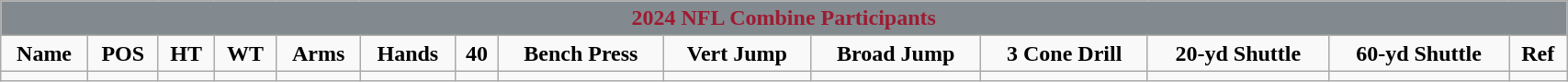<table class="wikitable sortable" style="width:90%; text-align:center;">
<tr style="font-weight:bold; background:#828A8F; color:#9E1B32;">
<td colspan="14">2024 NFL Combine Participants</td>
</tr>
<tr style="font-weight:bold;">
<td>Name</td>
<td>POS</td>
<td>HT</td>
<td>WT</td>
<td>Arms</td>
<td>Hands</td>
<td>40</td>
<td>Bench Press</td>
<td>Vert Jump</td>
<td>Broad Jump</td>
<td>3 Cone Drill</td>
<td>20-yd Shuttle</td>
<td>60-yd Shuttle</td>
<td>Ref</td>
</tr>
<tr>
<td></td>
<td></td>
<td></td>
<td></td>
<td></td>
<td></td>
<td></td>
<td></td>
<td></td>
<td></td>
<td></td>
<td></td>
<td></td>
<td></td>
</tr>
</table>
